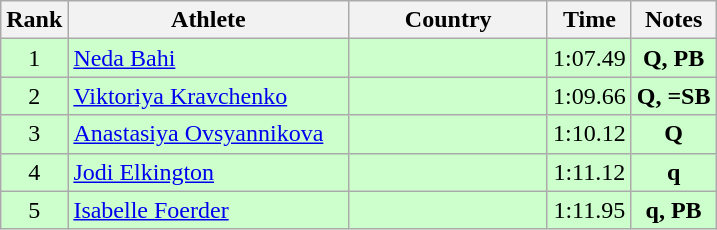<table class="wikitable sortable" style="text-align:center">
<tr>
<th>Rank</th>
<th style="width:180px">Athlete</th>
<th style="width:125px">Country</th>
<th>Time</th>
<th>Notes</th>
</tr>
<tr style="background:#cfc;">
<td>1</td>
<td style="text-align:left;"><a href='#'>Neda Bahi</a></td>
<td style="text-align:left;"></td>
<td>1:07.49</td>
<td><strong>Q, PB</strong></td>
</tr>
<tr style="background:#cfc;">
<td>2</td>
<td style="text-align:left;"><a href='#'>Viktoriya Kravchenko</a></td>
<td style="text-align:left;"></td>
<td>1:09.66</td>
<td><strong>Q, =SB</strong></td>
</tr>
<tr style="background:#cfc;">
<td>3</td>
<td style="text-align:left;"><a href='#'>Anastasiya Ovsyannikova</a></td>
<td style="text-align:left;"></td>
<td>1:10.12</td>
<td><strong>Q</strong></td>
</tr>
<tr style="background:#cfc;">
<td>4</td>
<td style="text-align:left;"><a href='#'>Jodi Elkington</a></td>
<td style="text-align:left;"></td>
<td>1:11.12</td>
<td><strong>q</strong></td>
</tr>
<tr style="background:#cfc;">
<td>5</td>
<td style="text-align:left;"><a href='#'>Isabelle Foerder</a></td>
<td style="text-align:left;"></td>
<td>1:11.95</td>
<td><strong>q, PB</strong></td>
</tr>
</table>
